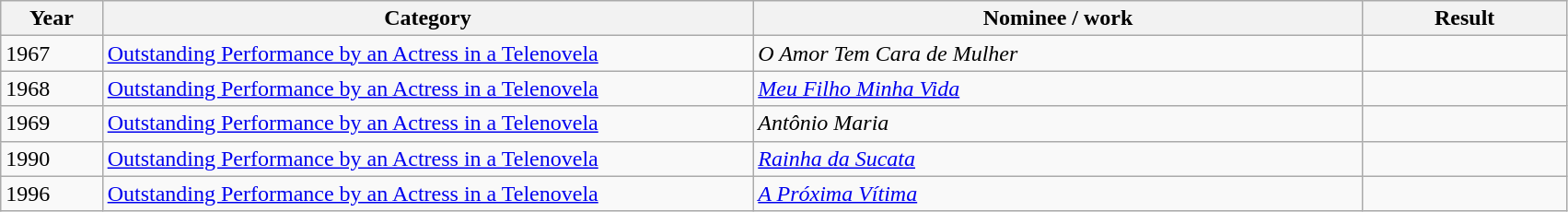<table class=wikitable>
<tr>
<th Width=5%>Year</th>
<th Width=32%>Category</th>
<th Width=30%>Nominee / work</th>
<th Width=10%>Result</th>
</tr>
<tr>
<td>1967</td>
<td><a href='#'>Outstanding Performance by an Actress in a Telenovela</a></td>
<td><em>O Amor Tem Cara de Mulher</em></td>
<td></td>
</tr>
<tr>
<td>1968</td>
<td><a href='#'>Outstanding Performance by an Actress in a Telenovela</a></td>
<td><em><a href='#'>Meu Filho Minha Vida</a></em></td>
<td></td>
</tr>
<tr>
<td>1969</td>
<td><a href='#'>Outstanding Performance by an Actress in a Telenovela</a></td>
<td><em>Antônio Maria</em></td>
<td></td>
</tr>
<tr>
<td>1990</td>
<td><a href='#'>Outstanding Performance by an Actress in a Telenovela</a></td>
<td><em><a href='#'>Rainha da Sucata</a></em></td>
<td></td>
</tr>
<tr>
<td>1996</td>
<td><a href='#'>Outstanding Performance by an Actress in a Telenovela</a></td>
<td><em><a href='#'>A Próxima Vítima</a></em></td>
<td></td>
</tr>
</table>
